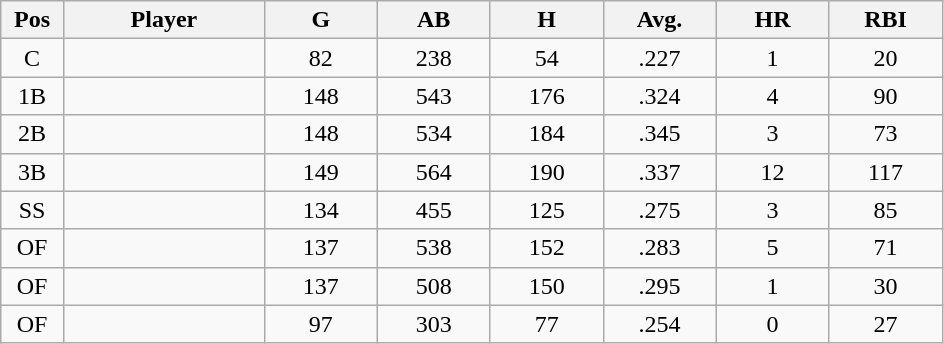<table class="wikitable sortable">
<tr>
<th bgcolor="#DDDDFF" width="5%">Pos</th>
<th bgcolor="#DDDDFF" width="16%">Player</th>
<th bgcolor="#DDDDFF" width="9%">G</th>
<th bgcolor="#DDDDFF" width="9%">AB</th>
<th bgcolor="#DDDDFF" width="9%">H</th>
<th bgcolor="#DDDDFF" width="9%">Avg.</th>
<th bgcolor="#DDDDFF" width="9%">HR</th>
<th bgcolor="#DDDDFF" width="9%">RBI</th>
</tr>
<tr align="center">
<td>C</td>
<td></td>
<td>82</td>
<td>238</td>
<td>54</td>
<td>.227</td>
<td>1</td>
<td>20</td>
</tr>
<tr align="center">
<td>1B</td>
<td></td>
<td>148</td>
<td>543</td>
<td>176</td>
<td>.324</td>
<td>4</td>
<td>90</td>
</tr>
<tr align="center">
<td>2B</td>
<td></td>
<td>148</td>
<td>534</td>
<td>184</td>
<td>.345</td>
<td>3</td>
<td>73</td>
</tr>
<tr align="center">
<td>3B</td>
<td></td>
<td>149</td>
<td>564</td>
<td>190</td>
<td>.337</td>
<td>12</td>
<td>117</td>
</tr>
<tr align="center">
<td>SS</td>
<td></td>
<td>134</td>
<td>455</td>
<td>125</td>
<td>.275</td>
<td>3</td>
<td>85</td>
</tr>
<tr align="center">
<td>OF</td>
<td></td>
<td>137</td>
<td>538</td>
<td>152</td>
<td>.283</td>
<td>5</td>
<td>71</td>
</tr>
<tr align="center">
<td>OF</td>
<td></td>
<td>137</td>
<td>508</td>
<td>150</td>
<td>.295</td>
<td>1</td>
<td>30</td>
</tr>
<tr align="center">
<td>OF</td>
<td></td>
<td>97</td>
<td>303</td>
<td>77</td>
<td>.254</td>
<td>0</td>
<td>27</td>
</tr>
</table>
